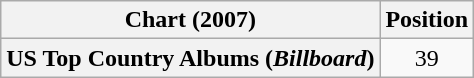<table class="wikitable plainrowheaders" style="text-align:center">
<tr>
<th scope="col">Chart (2007)</th>
<th scope="col">Position</th>
</tr>
<tr>
<th scope="row">US Top Country Albums (<em>Billboard</em>)</th>
<td>39</td>
</tr>
</table>
